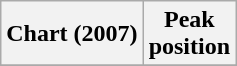<table class="wikitable plainrowheaders">
<tr>
<th>Chart (2007)</th>
<th>Peak<br>position</th>
</tr>
<tr>
</tr>
</table>
